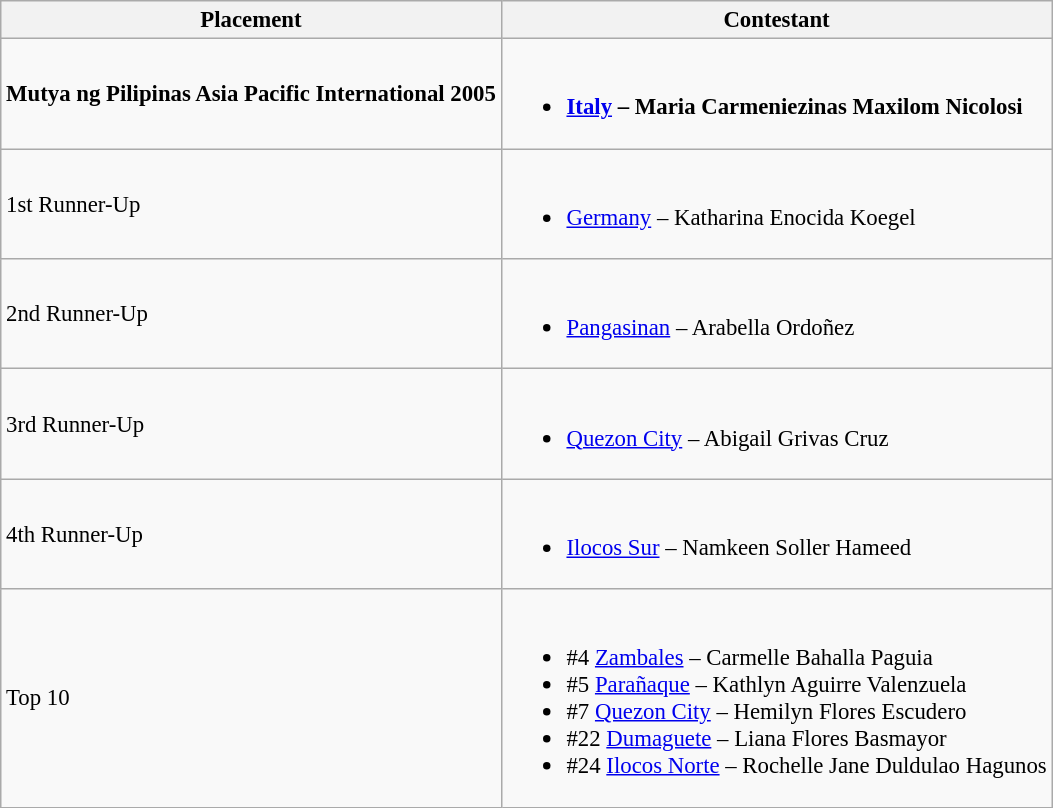<table class="wikitable sortable" style="font-size: 95%;">
<tr>
<th>Placement</th>
<th>Contestant</th>
</tr>
<tr>
<td><strong>Mutya ng Pilipinas Asia Pacific International 2005</strong></td>
<td><br><ul><li><strong><a href='#'>Italy</a> – Maria Carmeniezinas Maxilom Nicolosi</strong></li></ul></td>
</tr>
<tr>
<td>1st Runner-Up</td>
<td><br><ul><li><a href='#'>Germany</a> – Katharina Enocida Koegel</li></ul></td>
</tr>
<tr>
<td>2nd Runner-Up</td>
<td><br><ul><li><a href='#'>Pangasinan</a> – Arabella Ordoñez</li></ul></td>
</tr>
<tr>
<td>3rd Runner-Up</td>
<td><br><ul><li><a href='#'>Quezon City</a> – Abigail Grivas Cruz</li></ul></td>
</tr>
<tr>
<td>4th Runner-Up</td>
<td><br><ul><li><a href='#'>Ilocos Sur</a> – Namkeen Soller Hameed</li></ul></td>
</tr>
<tr>
<td>Top 10</td>
<td><br><ul><li>#4 <a href='#'>Zambales</a> – Carmelle Bahalla Paguia</li><li>#5 <a href='#'>Parañaque</a> – Kathlyn Aguirre Valenzuela</li><li>#7 <a href='#'>Quezon City</a> – Hemilyn Flores Escudero</li><li>#22 <a href='#'>Dumaguete</a> – Liana Flores Basmayor</li><li>#24 <a href='#'>Ilocos Norte</a> – Rochelle Jane Duldulao Hagunos</li></ul></td>
</tr>
</table>
